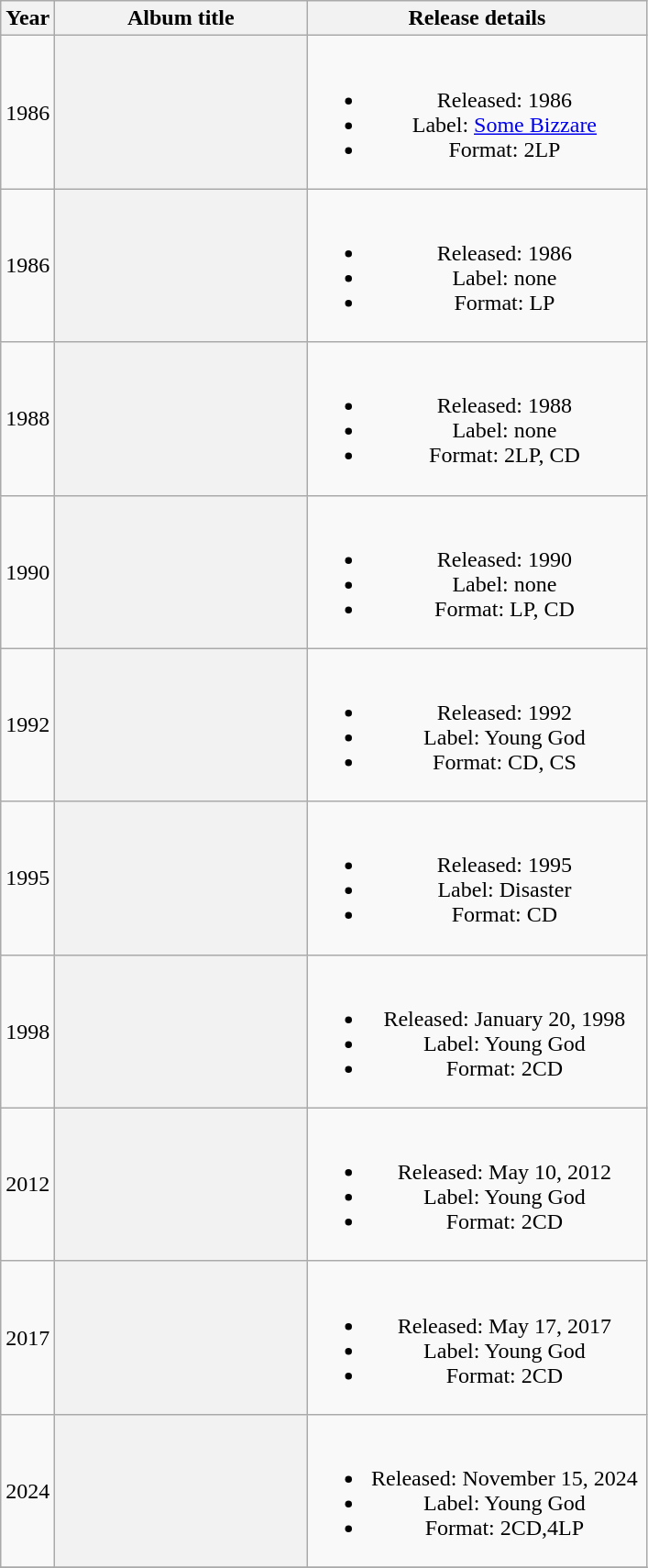<table class="wikitable plainrowheaders" style="text-align:center;">
<tr>
<th>Year</th>
<th scope="col" rowspan="1" style="width:11em">Album title</th>
<th scope="col" rowspan="1" style="width:15em">Release details</th>
</tr>
<tr>
<td>1986</td>
<th></th>
<td><br><ul><li>Released: 1986</li><li>Label: <a href='#'>Some Bizzare</a></li><li>Format: 2LP</li></ul></td>
</tr>
<tr>
<td>1986</td>
<th></th>
<td><br><ul><li>Released: 1986</li><li>Label: none</li><li>Format: LP</li></ul></td>
</tr>
<tr>
<td>1988</td>
<th></th>
<td><br><ul><li>Released: 1988</li><li>Label: none</li><li>Format: 2LP, CD</li></ul></td>
</tr>
<tr>
<td>1990</td>
<th></th>
<td><br><ul><li>Released: 1990</li><li>Label: none</li><li>Format: LP, CD</li></ul></td>
</tr>
<tr>
<td>1992</td>
<th></th>
<td><br><ul><li>Released: 1992</li><li>Label: Young God</li><li>Format: CD, CS</li></ul></td>
</tr>
<tr>
<td>1995</td>
<th></th>
<td><br><ul><li>Released: 1995</li><li>Label: Disaster</li><li>Format: CD</li></ul></td>
</tr>
<tr>
<td>1998</td>
<th></th>
<td><br><ul><li>Released: January 20, 1998</li><li>Label: Young God</li><li>Format: 2CD</li></ul></td>
</tr>
<tr>
<td>2012</td>
<th></th>
<td><br><ul><li>Released: May 10, 2012</li><li>Label: Young God</li><li>Format: 2CD</li></ul></td>
</tr>
<tr>
<td>2017</td>
<th></th>
<td><br><ul><li>Released: May 17, 2017</li><li>Label: Young God</li><li>Format: 2CD</li></ul></td>
</tr>
<tr>
<td>2024</td>
<th></th>
<td><br><ul><li>Released: November 15, 2024</li><li>Label: Young God</li><li>Format: 2CD,4LP</li></ul></td>
</tr>
<tr>
</tr>
</table>
